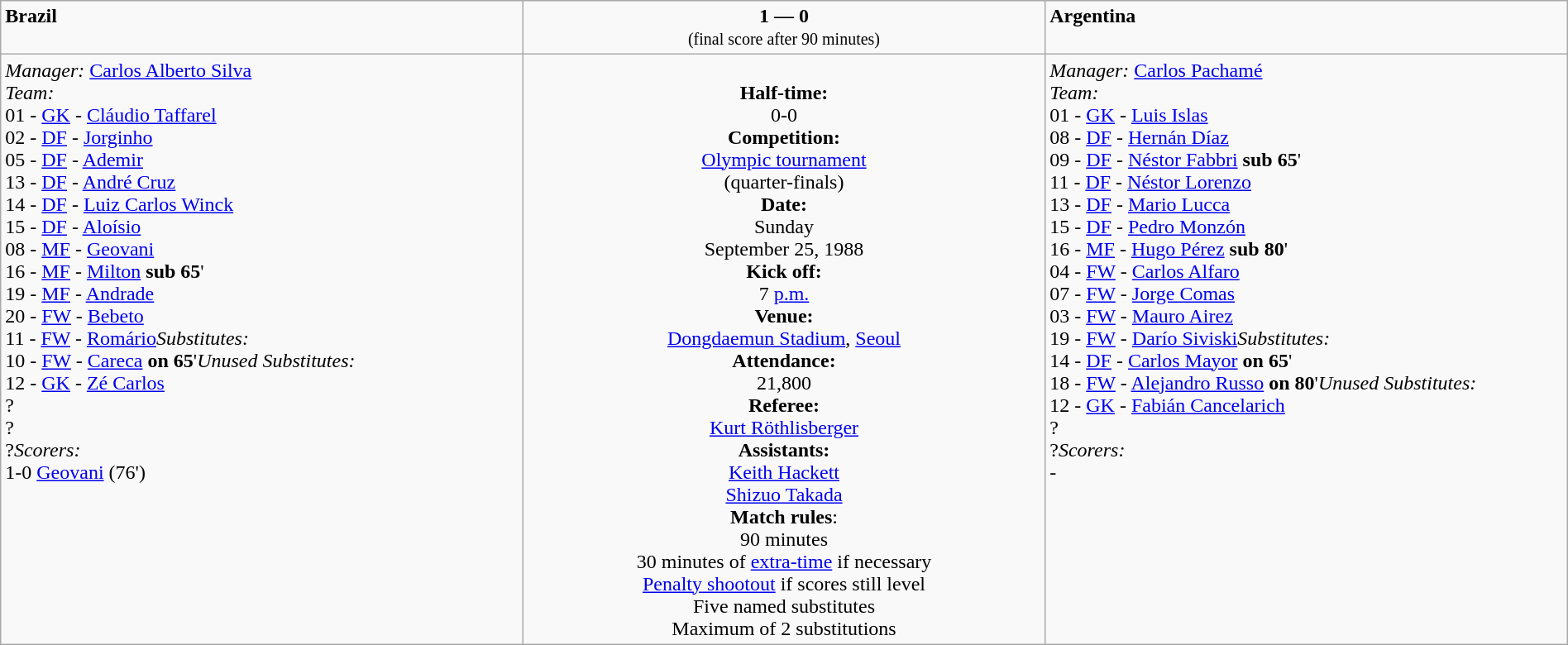<table border=0 class="wikitable" width=100%>
<tr>
<td width=33% valign=top><span> <strong>Brazil</strong></span></td>
<td width=33% valign=top align=center><span><strong>1 — 0</strong></span><br><small>(final score after 90 minutes)</small></td>
<td width=33% valign=top><span>  <strong>Argentina</strong></span></td>
</tr>
<tr>
<td valign=top><em>Manager:</em>  <a href='#'>Carlos Alberto Silva</a><br><em>Team:</em>
<br>01 - <a href='#'>GK</a> - <a href='#'>Cláudio Taffarel</a>
<br>02 - <a href='#'>DF</a> - <a href='#'>Jorginho</a>
<br>05 - <a href='#'>DF</a> - <a href='#'>Ademir</a>
<br>13 - <a href='#'>DF</a> - <a href='#'>André Cruz</a>
<br>14 - <a href='#'>DF</a> - <a href='#'>Luiz Carlos Winck</a> 
<br>15 - <a href='#'>DF</a> - <a href='#'>Aloísio</a>
<br>08 - <a href='#'>MF</a> - <a href='#'>Geovani</a> 
<br>16 - <a href='#'>MF</a> - <a href='#'>Milton</a> <strong>sub 65</strong>'
<br>19 - <a href='#'>MF</a> - <a href='#'>Andrade</a>
<br>20 - <a href='#'>FW</a> - <a href='#'>Bebeto</a>
<br>11 - <a href='#'>FW</a> - <a href='#'>Romário</a><em>Substitutes:</em>
<br>10 - <a href='#'>FW</a> - <a href='#'>Careca</a> <strong>on 65</strong>'<em>Unused Substitutes:</em>
<br>12 - <a href='#'>GK</a> - <a href='#'>Zé Carlos</a>
<br>?
<br>?
<br>?<em>Scorers:</em>
<br>1-0 <a href='#'>Geovani</a> (76')</td>
<td valign=middle align=center><br><strong>Half-time:</strong><br>0-0<br><strong>Competition:</strong><br><a href='#'>Olympic tournament</a><br> (quarter-finals)<br><strong>Date:</strong><br>Sunday<br>September 25, 1988<br><strong>Kick off:</strong><br>7 <a href='#'>p.m.</a><br><strong>Venue:</strong><br><a href='#'>Dongdaemun Stadium</a>, <a href='#'>Seoul</a><br><strong>Attendance:</strong><br> 21,800<br><strong>Referee:</strong><br><a href='#'>Kurt Röthlisberger</a> <br><strong>Assistants:</strong><br><a href='#'>Keith Hackett</a> <br><a href='#'>Shizuo Takada</a> <br><strong>Match rules</strong>:<br>90 minutes<br>30 minutes of <a href='#'>extra-time</a> if necessary<br><a href='#'>Penalty shootout</a> if scores still level<br>Five named substitutes<br>Maximum of 2 substitutions
</td>
<td valign=top><em>Manager:</em>  <a href='#'>Carlos Pachamé</a><br><em>Team:</em>
<br>01 - <a href='#'>GK</a> - <a href='#'>Luis Islas</a>
<br>08 - <a href='#'>DF</a> - <a href='#'>Hernán Díaz</a>
<br>09 - <a href='#'>DF</a> - <a href='#'>Néstor Fabbri</a> <strong>sub 65</strong>'
<br>11 - <a href='#'>DF</a> - <a href='#'>Néstor Lorenzo</a>
<br>13 - <a href='#'>DF</a> - <a href='#'>Mario Lucca</a>
<br>15 - <a href='#'>DF</a> - <a href='#'>Pedro Monzón</a>
<br>16 - <a href='#'>MF</a> - <a href='#'>Hugo Pérez</a> <strong>sub 80</strong>'
<br>04 - <a href='#'>FW</a> - <a href='#'>Carlos Alfaro</a>
<br>07 - <a href='#'>FW</a> - <a href='#'>Jorge Comas</a>
<br>03 - <a href='#'>FW</a> - <a href='#'>Mauro Airez</a>
<br>19 - <a href='#'>FW</a> - <a href='#'>Darío Siviski</a><em>Substitutes:</em>
<br>14 - <a href='#'>DF</a> - <a href='#'>Carlos Mayor</a> <strong>on 65</strong>'
<br>18 - <a href='#'>FW</a> - <a href='#'>Alejandro Russo</a> <strong>on 80</strong>'<em>Unused Substitutes:</em>
<br>12 - <a href='#'>GK</a> - <a href='#'>Fabián Cancelarich</a>
<br>?
<br>?<em>Scorers:</em>
<br>-</td>
</tr>
</table>
